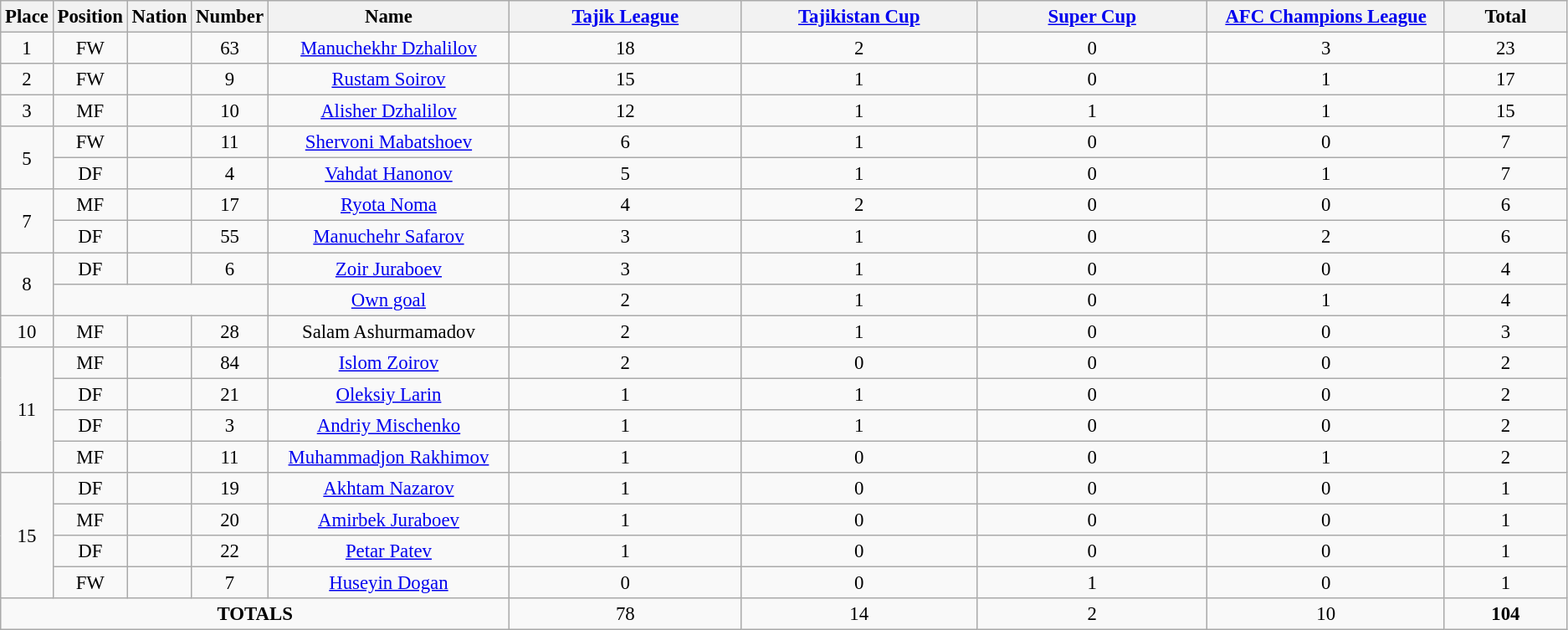<table class="wikitable" style="font-size: 95%; text-align: center;">
<tr>
<th width=20>Place</th>
<th width=20>Position</th>
<th width=20>Nation</th>
<th width=20>Number</th>
<th width=200>Name</th>
<th width=200><a href='#'>Tajik League</a></th>
<th width=200><a href='#'>Tajikistan Cup</a></th>
<th width=200><a href='#'>Super Cup</a></th>
<th width=200><a href='#'>AFC Champions League</a></th>
<th width=100><strong>Total</strong></th>
</tr>
<tr>
<td>1</td>
<td>FW</td>
<td></td>
<td>63</td>
<td><a href='#'>Manuchekhr Dzhalilov</a></td>
<td>18</td>
<td>2</td>
<td>0</td>
<td>3</td>
<td>23</td>
</tr>
<tr>
<td>2</td>
<td>FW</td>
<td></td>
<td>9</td>
<td><a href='#'>Rustam Soirov</a></td>
<td>15</td>
<td>1</td>
<td>0</td>
<td>1</td>
<td>17</td>
</tr>
<tr>
<td>3</td>
<td>MF</td>
<td></td>
<td>10</td>
<td><a href='#'>Alisher Dzhalilov</a></td>
<td>12</td>
<td>1</td>
<td>1</td>
<td>1</td>
<td>15</td>
</tr>
<tr>
<td rowspan="2">5</td>
<td>FW</td>
<td></td>
<td>11</td>
<td><a href='#'>Shervoni Mabatshoev</a></td>
<td>6</td>
<td>1</td>
<td>0</td>
<td>0</td>
<td>7</td>
</tr>
<tr>
<td>DF</td>
<td></td>
<td>4</td>
<td><a href='#'>Vahdat Hanonov</a></td>
<td>5</td>
<td>1</td>
<td>0</td>
<td>1</td>
<td>7</td>
</tr>
<tr>
<td rowspan="2">7</td>
<td>MF</td>
<td></td>
<td>17</td>
<td><a href='#'>Ryota Noma</a></td>
<td>4</td>
<td>2</td>
<td>0</td>
<td>0</td>
<td>6</td>
</tr>
<tr>
<td>DF</td>
<td></td>
<td>55</td>
<td><a href='#'>Manuchehr Safarov</a></td>
<td>3</td>
<td>1</td>
<td>0</td>
<td>2</td>
<td>6</td>
</tr>
<tr>
<td rowspan="2">8</td>
<td>DF</td>
<td></td>
<td>6</td>
<td><a href='#'>Zoir Juraboev</a></td>
<td>3</td>
<td>1</td>
<td>0</td>
<td>0</td>
<td>4</td>
</tr>
<tr>
<td colspan="3"></td>
<td><a href='#'>Own goal</a></td>
<td>2</td>
<td>1</td>
<td>0</td>
<td>1</td>
<td>4</td>
</tr>
<tr>
<td>10</td>
<td>MF</td>
<td></td>
<td>28</td>
<td>Salam Ashurmamadov</td>
<td>2</td>
<td>1</td>
<td>0</td>
<td>0</td>
<td>3</td>
</tr>
<tr>
<td rowspan="4">11</td>
<td>MF</td>
<td></td>
<td>84</td>
<td><a href='#'>Islom Zoirov</a></td>
<td>2</td>
<td>0</td>
<td>0</td>
<td>0</td>
<td>2</td>
</tr>
<tr>
<td>DF</td>
<td></td>
<td>21</td>
<td><a href='#'>Oleksiy Larin</a></td>
<td>1</td>
<td>1</td>
<td>0</td>
<td>0</td>
<td>2</td>
</tr>
<tr>
<td>DF</td>
<td></td>
<td>3</td>
<td><a href='#'>Andriy Mischenko</a></td>
<td>1</td>
<td>1</td>
<td>0</td>
<td>0</td>
<td>2</td>
</tr>
<tr>
<td>MF</td>
<td></td>
<td>11</td>
<td><a href='#'>Muhammadjon Rakhimov</a></td>
<td>1</td>
<td>0</td>
<td>0</td>
<td>1</td>
<td>2</td>
</tr>
<tr>
<td rowspan="4">15</td>
<td>DF</td>
<td></td>
<td>19</td>
<td><a href='#'>Akhtam Nazarov</a></td>
<td>1</td>
<td>0</td>
<td>0</td>
<td>0</td>
<td>1</td>
</tr>
<tr>
<td>MF</td>
<td></td>
<td>20</td>
<td><a href='#'>Amirbek Juraboev</a></td>
<td>1</td>
<td>0</td>
<td>0</td>
<td>0</td>
<td>1</td>
</tr>
<tr>
<td>DF</td>
<td></td>
<td>22</td>
<td><a href='#'>Petar Patev</a></td>
<td>1</td>
<td>0</td>
<td>0</td>
<td>0</td>
<td>1</td>
</tr>
<tr>
<td>FW</td>
<td></td>
<td>7</td>
<td><a href='#'>Huseyin Dogan</a></td>
<td>0</td>
<td>0</td>
<td>1</td>
<td>0</td>
<td>1</td>
</tr>
<tr>
<td colspan="5"><strong>TOTALS</strong></td>
<td>78</td>
<td>14</td>
<td>2</td>
<td>10</td>
<td><strong>104</strong></td>
</tr>
</table>
